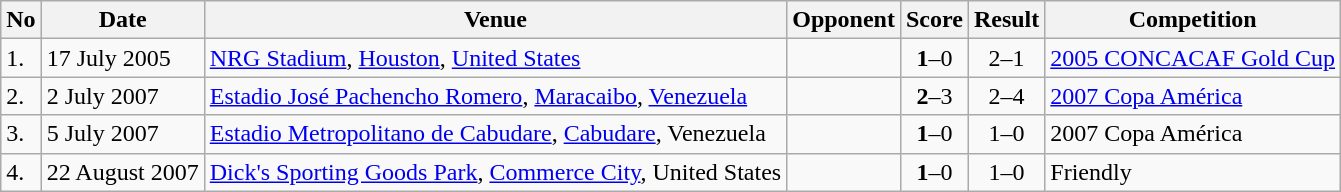<table class="wikitable sortable" style="font-size:100%;">
<tr>
<th>No</th>
<th>Date</th>
<th>Venue</th>
<th>Opponent</th>
<th>Score</th>
<th>Result</th>
<th>Competition</th>
</tr>
<tr>
<td>1.</td>
<td>17 July 2005</td>
<td><a href='#'>NRG Stadium</a>, <a href='#'>Houston</a>, <a href='#'>United States</a></td>
<td></td>
<td align=center><strong>1</strong>–0</td>
<td align=center>2–1</td>
<td><a href='#'>2005 CONCACAF Gold Cup</a></td>
</tr>
<tr>
<td>2.</td>
<td>2 July 2007</td>
<td><a href='#'>Estadio José Pachencho Romero</a>, <a href='#'>Maracaibo</a>, <a href='#'>Venezuela</a></td>
<td></td>
<td align=center><strong>2</strong>–3</td>
<td align=center>2–4</td>
<td><a href='#'>2007 Copa América</a></td>
</tr>
<tr>
<td>3.</td>
<td>5 July 2007</td>
<td><a href='#'>Estadio Metropolitano de Cabudare</a>, <a href='#'>Cabudare</a>, Venezuela</td>
<td></td>
<td align=center><strong>1</strong>–0</td>
<td align=center>1–0</td>
<td>2007 Copa América</td>
</tr>
<tr>
<td>4.</td>
<td>22 August 2007</td>
<td><a href='#'>Dick's Sporting Goods Park</a>, <a href='#'>Commerce City</a>, United States</td>
<td></td>
<td align=center><strong>1</strong>–0</td>
<td align=center>1–0</td>
<td>Friendly</td>
</tr>
</table>
